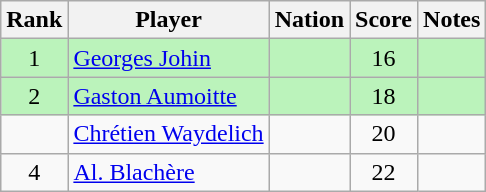<table class="wikitable sortable" style="text-align:center">
<tr>
<th>Rank</th>
<th>Player</th>
<th>Nation</th>
<th>Score</th>
<th>Notes</th>
</tr>
<tr bgcolor=bbf3bb>
<td>1</td>
<td align=left><a href='#'>Georges Johin</a></td>
<td align=left></td>
<td>16</td>
<td></td>
</tr>
<tr bgcolor=bbf3bb>
<td>2</td>
<td align=left><a href='#'>Gaston Aumoitte</a></td>
<td align=left></td>
<td>18</td>
<td></td>
</tr>
<tr>
<td></td>
<td align=left><a href='#'>Chrétien Waydelich</a></td>
<td align=left></td>
<td>20</td>
<td></td>
</tr>
<tr>
<td>4</td>
<td align=left><a href='#'>Al. Blachère</a></td>
<td align=left></td>
<td>22</td>
<td></td>
</tr>
</table>
